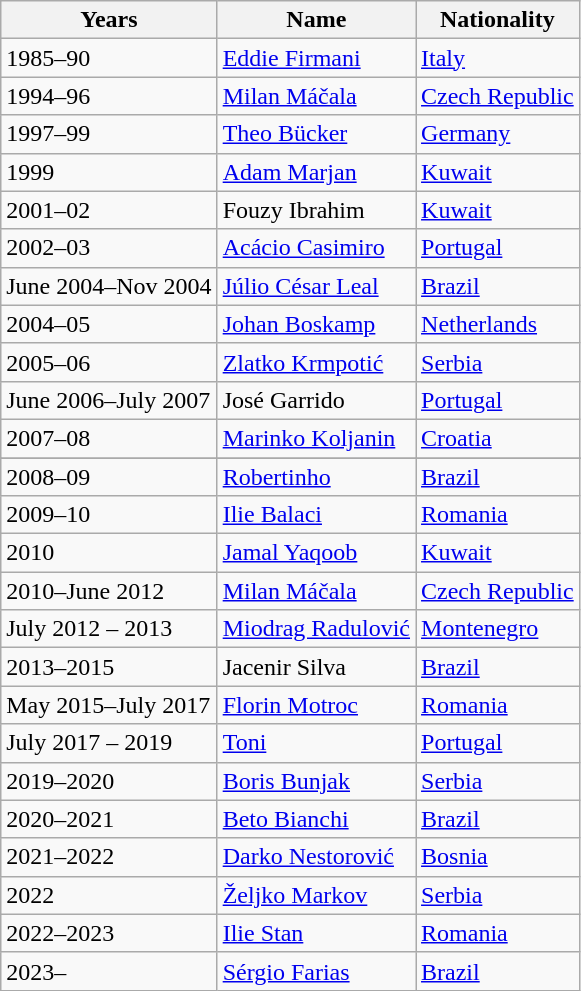<table class="wikitable">
<tr>
<th>Years</th>
<th>Name</th>
<th>Nationality</th>
</tr>
<tr>
<td>1985–90</td>
<td><a href='#'>Eddie Firmani</a></td>
<td> <a href='#'>Italy</a></td>
</tr>
<tr>
<td>1994–96</td>
<td><a href='#'>Milan Máčala</a></td>
<td> <a href='#'>Czech Republic</a></td>
</tr>
<tr>
<td>1997–99</td>
<td><a href='#'>Theo Bücker</a></td>
<td> <a href='#'>Germany</a></td>
</tr>
<tr>
<td>1999</td>
<td><a href='#'>Adam Marjan</a></td>
<td> <a href='#'>Kuwait</a></td>
</tr>
<tr>
<td>2001–02</td>
<td>Fouzy Ibrahim</td>
<td> <a href='#'>Kuwait</a></td>
</tr>
<tr>
<td>2002–03</td>
<td><a href='#'>Acácio Casimiro</a></td>
<td> <a href='#'>Portugal</a></td>
</tr>
<tr>
<td>June 2004–Nov 2004</td>
<td><a href='#'>Júlio César Leal</a></td>
<td> <a href='#'>Brazil</a></td>
</tr>
<tr>
<td>2004–05</td>
<td><a href='#'>Johan Boskamp</a></td>
<td> <a href='#'>Netherlands</a></td>
</tr>
<tr>
<td>2005–06</td>
<td><a href='#'>Zlatko Krmpotić</a></td>
<td> <a href='#'>Serbia</a></td>
</tr>
<tr>
<td>June 2006–July 2007</td>
<td>José Garrido</td>
<td> <a href='#'>Portugal</a></td>
</tr>
<tr>
<td>2007–08</td>
<td><a href='#'>Marinko Koljanin</a></td>
<td> <a href='#'>Croatia</a></td>
</tr>
<tr>
</tr>
<tr>
<td>2008–09</td>
<td><a href='#'>Robertinho</a></td>
<td> <a href='#'>Brazil</a></td>
</tr>
<tr>
<td>2009–10</td>
<td><a href='#'>Ilie Balaci</a></td>
<td> <a href='#'>Romania</a></td>
</tr>
<tr>
<td>2010</td>
<td><a href='#'>Jamal Yaqoob</a></td>
<td> <a href='#'>Kuwait</a></td>
</tr>
<tr>
<td>2010–June 2012</td>
<td><a href='#'>Milan Máčala</a></td>
<td> <a href='#'>Czech Republic</a></td>
</tr>
<tr>
<td>July 2012 – 2013</td>
<td><a href='#'>Miodrag Radulović</a></td>
<td> <a href='#'>Montenegro</a></td>
</tr>
<tr>
<td>2013–2015</td>
<td>Jacenir Silva</td>
<td> <a href='#'>Brazil</a></td>
</tr>
<tr>
<td>May 2015–July 2017</td>
<td><a href='#'>Florin Motroc</a></td>
<td> <a href='#'>Romania</a></td>
</tr>
<tr>
<td>July 2017 – 2019</td>
<td><a href='#'>Toni</a></td>
<td> <a href='#'>Portugal</a></td>
</tr>
<tr>
<td>2019–2020</td>
<td><a href='#'>Boris Bunjak</a></td>
<td> <a href='#'>Serbia</a></td>
</tr>
<tr>
<td>2020–2021</td>
<td><a href='#'>Beto Bianchi</a></td>
<td> <a href='#'>Brazil</a></td>
</tr>
<tr>
<td>2021–2022</td>
<td><a href='#'>Darko Nestorović</a></td>
<td> <a href='#'>Bosnia</a></td>
</tr>
<tr>
<td>2022</td>
<td><a href='#'>Željko Markov</a></td>
<td> <a href='#'>Serbia</a></td>
</tr>
<tr>
<td>2022–2023</td>
<td><a href='#'>Ilie Stan</a></td>
<td> <a href='#'>Romania</a></td>
</tr>
<tr>
<td>2023–</td>
<td><a href='#'>Sérgio Farias</a></td>
<td> <a href='#'>Brazil</a></td>
</tr>
</table>
